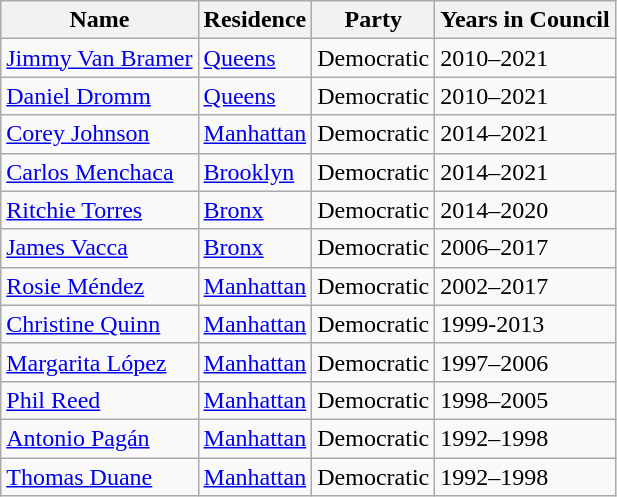<table class="wikitable sortable">
<tr>
<th>Name</th>
<th>Residence</th>
<th>Party</th>
<th>Years in Council</th>
</tr>
<tr>
<td><a href='#'>Jimmy Van Bramer</a></td>
<td><a href='#'>Queens</a></td>
<td>Democratic</td>
<td>2010–2021</td>
</tr>
<tr>
<td><a href='#'>Daniel Dromm</a></td>
<td><a href='#'>Queens</a></td>
<td>Democratic</td>
<td>2010–2021</td>
</tr>
<tr>
<td><a href='#'>Corey Johnson</a></td>
<td><a href='#'>Manhattan</a></td>
<td>Democratic</td>
<td>2014–2021</td>
</tr>
<tr>
<td><a href='#'>Carlos Menchaca</a></td>
<td><a href='#'>Brooklyn</a></td>
<td>Democratic</td>
<td>2014–2021</td>
</tr>
<tr>
<td><a href='#'>Ritchie Torres</a></td>
<td><a href='#'>Bronx</a></td>
<td>Democratic</td>
<td>2014–2020</td>
</tr>
<tr>
<td><a href='#'>James Vacca</a></td>
<td><a href='#'>Bronx</a></td>
<td>Democratic</td>
<td>2006–2017</td>
</tr>
<tr>
<td><a href='#'>Rosie Méndez</a></td>
<td><a href='#'>Manhattan</a></td>
<td>Democratic</td>
<td>2002–2017</td>
</tr>
<tr>
<td><a href='#'>Christine Quinn</a></td>
<td><a href='#'>Manhattan</a></td>
<td>Democratic</td>
<td>1999-2013</td>
</tr>
<tr>
<td><a href='#'>Margarita López</a></td>
<td><a href='#'>Manhattan</a></td>
<td>Democratic</td>
<td>1997–2006</td>
</tr>
<tr>
<td><a href='#'>Phil Reed</a></td>
<td><a href='#'>Manhattan</a></td>
<td>Democratic</td>
<td>1998–2005</td>
</tr>
<tr>
<td><a href='#'>Antonio Pagán</a></td>
<td><a href='#'>Manhattan</a></td>
<td>Democratic</td>
<td>1992–1998</td>
</tr>
<tr>
<td><a href='#'>Thomas Duane</a></td>
<td><a href='#'>Manhattan</a></td>
<td>Democratic</td>
<td>1992–1998</td>
</tr>
</table>
